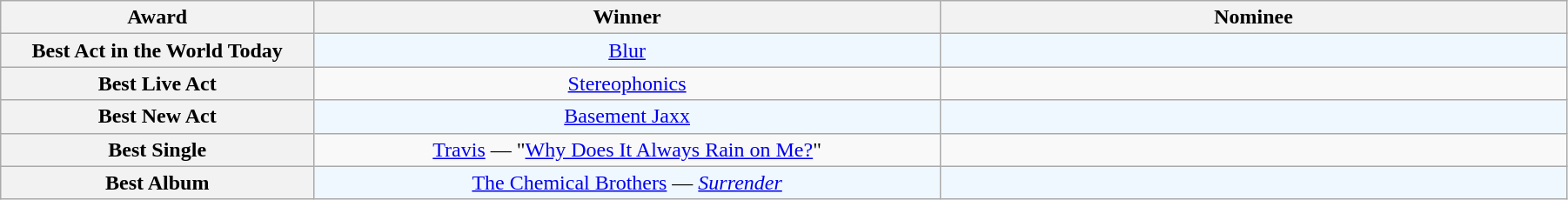<table class="wikitable" rowspan=2 style="text-align: center; width:95%;">
<tr>
<th scope="col" style="width:10%;">Award</th>
<th scope="col" style="width:20%;">Winner</th>
<th scope="col" style="width:20%;">Nominee</th>
</tr>
<tr>
<th scope="row" style="text-align:center">Best Act in the World Today</th>
<td style="background:#F0F8FF"><a href='#'>Blur</a></td>
<td style="background:#F0F8FF; font-size: 85%;"></td>
</tr>
<tr>
<th scope="row" style="text-align:center">Best Live Act</th>
<td><a href='#'>Stereophonics</a></td>
<td style="font-size: 85%;"></td>
</tr>
<tr>
<th scope="row" style="text-align:center">Best New Act</th>
<td style="background:#F0F8FF"><a href='#'>Basement Jaxx</a></td>
<td style="background:#F0F8FF; font-size: 85%;"></td>
</tr>
<tr>
<th scope="row" style="text-align:center">Best Single</th>
<td><a href='#'>Travis</a> — "<a href='#'>Why Does It Always Rain on Me?</a>"</td>
<td style="font-size: 85%;"></td>
</tr>
<tr>
<th scope="row" style="text-align:center">Best Album</th>
<td style="background:#F0F8FF"><a href='#'>The Chemical Brothers</a> — <em><a href='#'>Surrender</a></em></td>
<td style="background:#F0F8FF; font-size: 85%;"></td>
</tr>
</table>
